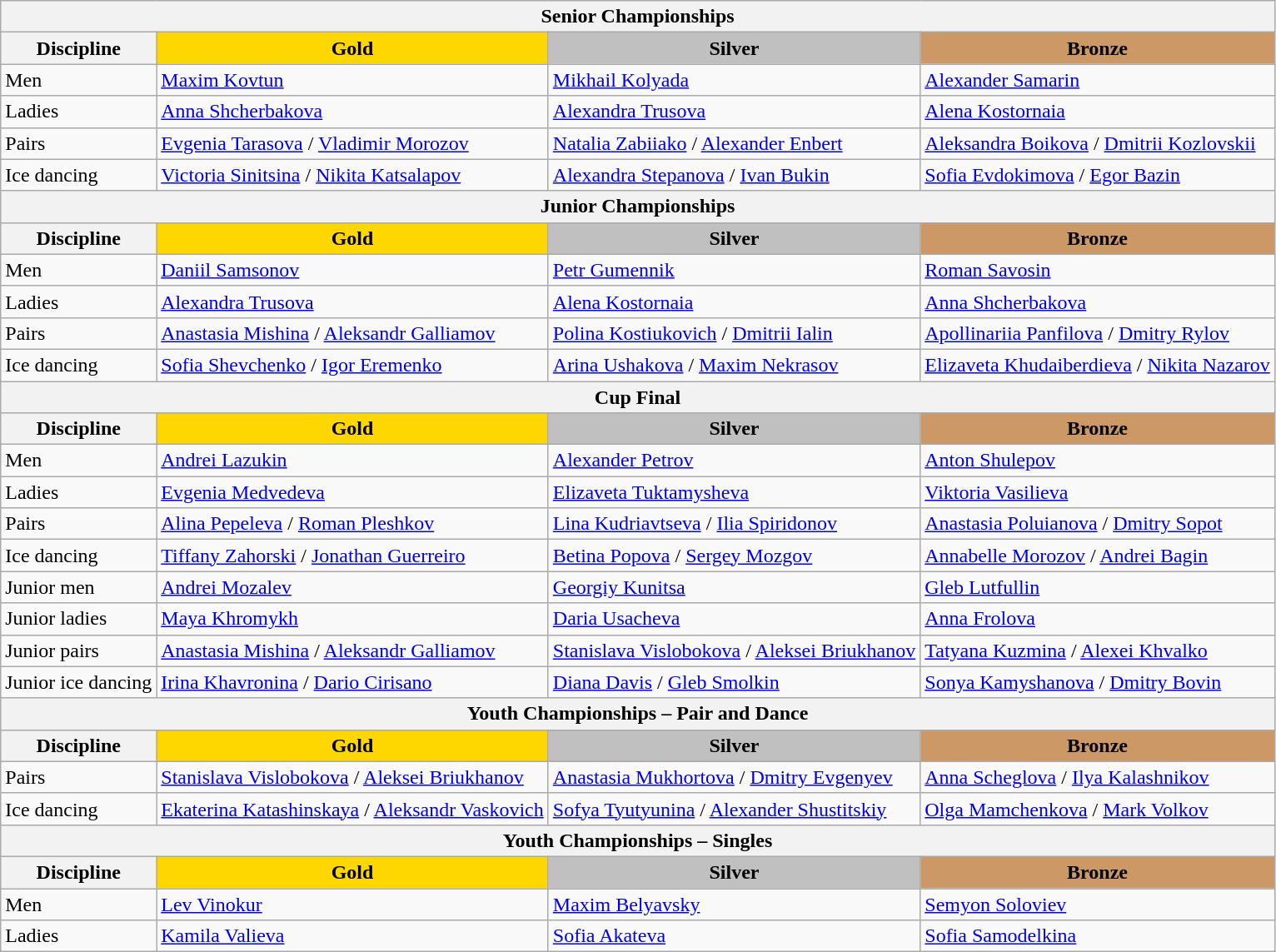<table class="wikitable">
<tr>
<th colspan=4>Senior Championships</th>
</tr>
<tr>
<th>Discipline</th>
<td align=center bgcolor=gold><strong>Gold</strong></td>
<td align=center bgcolor=silver><strong>Silver</strong></td>
<td align=center bgcolor=cc9966><strong>Bronze</strong></td>
</tr>
<tr>
<td>Men</td>
<td><a href='#'>Maxim Kovtun</a></td>
<td><a href='#'>Mikhail Kolyada</a></td>
<td><a href='#'>Alexander Samarin</a></td>
</tr>
<tr>
<td>Ladies</td>
<td><a href='#'>Anna Shcherbakova</a></td>
<td><a href='#'>Alexandra Trusova</a></td>
<td><a href='#'>Alena Kostornaia</a></td>
</tr>
<tr>
<td>Pairs</td>
<td><a href='#'>Evgenia Tarasova</a> / <a href='#'>Vladimir Morozov</a></td>
<td><a href='#'>Natalia Zabiiako</a> / <a href='#'>Alexander Enbert</a></td>
<td><a href='#'>Aleksandra Boikova</a> / <a href='#'>Dmitrii Kozlovskii</a></td>
</tr>
<tr>
<td>Ice dancing</td>
<td><a href='#'>Victoria Sinitsina</a> / <a href='#'>Nikita Katsalapov</a></td>
<td><a href='#'>Alexandra Stepanova</a> / <a href='#'>Ivan Bukin</a></td>
<td><a href='#'>Sofia Evdokimova</a> / <a href='#'>Egor Bazin</a></td>
</tr>
<tr>
<th colspan=4>Junior Championships</th>
</tr>
<tr>
<th>Discipline</th>
<td align=center bgcolor=gold><strong>Gold</strong></td>
<td align=center bgcolor=silver><strong>Silver</strong></td>
<td align=center bgcolor=cc9966><strong>Bronze</strong></td>
</tr>
<tr>
<td>Men</td>
<td><a href='#'>Daniil Samsonov</a></td>
<td><a href='#'>Petr Gumennik</a></td>
<td><a href='#'>Roman Savosin</a></td>
</tr>
<tr>
<td>Ladies</td>
<td><a href='#'>Alexandra Trusova</a></td>
<td><a href='#'>Alena Kostornaia</a></td>
<td><a href='#'>Anna Shcherbakova</a></td>
</tr>
<tr>
<td>Pairs</td>
<td><a href='#'>Anastasia Mishina</a> / <a href='#'>Aleksandr Galliamov</a></td>
<td><a href='#'>Polina Kostiukovich</a> / <a href='#'>Dmitrii Ialin</a></td>
<td><a href='#'>Apollinariia Panfilova</a> / <a href='#'>Dmitry Rylov</a></td>
</tr>
<tr>
<td>Ice dancing</td>
<td><a href='#'>Sofia Shevchenko</a> / <a href='#'>Igor Eremenko</a></td>
<td><a href='#'>Arina Ushakova</a> / <a href='#'>Maxim Nekrasov</a></td>
<td><a href='#'>Elizaveta Khudaiberdieva</a> / <a href='#'>Nikita Nazarov</a></td>
</tr>
<tr>
<th colspan=4>Cup Final</th>
</tr>
<tr>
<th>Discipline</th>
<td align=center bgcolor=gold><strong>Gold</strong></td>
<td align=center bgcolor=silver><strong>Silver</strong></td>
<td align=center bgcolor=cc9966><strong>Bronze</strong></td>
</tr>
<tr>
<td>Men</td>
<td><a href='#'>Andrei Lazukin</a></td>
<td><a href='#'>Alexander Petrov</a></td>
<td><a href='#'>Anton Shulepov</a></td>
</tr>
<tr>
<td>Ladies</td>
<td><a href='#'>Evgenia Medvedeva</a></td>
<td><a href='#'>Elizaveta Tuktamysheva</a></td>
<td><a href='#'>Viktoria Vasilieva</a></td>
</tr>
<tr>
<td>Pairs</td>
<td><a href='#'>Alina Pepeleva</a> / <a href='#'>Roman Pleshkov</a></td>
<td><a href='#'>Lina Kudriavtseva</a> / <a href='#'>Ilia Spiridonov</a></td>
<td><a href='#'>Anastasia Poluianova</a> / <a href='#'>Dmitry Sopot</a></td>
</tr>
<tr>
<td>Ice dancing</td>
<td><a href='#'>Tiffany Zahorski</a> / <a href='#'>Jonathan Guerreiro</a></td>
<td><a href='#'>Betina Popova</a> / <a href='#'>Sergey Mozgov</a></td>
<td><a href='#'>Annabelle Morozov</a> / <a href='#'>Andrei Bagin</a></td>
</tr>
<tr>
<td>Junior men</td>
<td><a href='#'>Andrei Mozalev</a></td>
<td><a href='#'>Georgiy Kunitsa</a></td>
<td><a href='#'>Gleb Lutfullin</a></td>
</tr>
<tr>
<td>Junior ladies</td>
<td><a href='#'>Maya Khromykh</a></td>
<td><a href='#'>Daria Usacheva</a></td>
<td><a href='#'>Anna Frolova</a></td>
</tr>
<tr>
<td>Junior pairs</td>
<td><a href='#'>Anastasia Mishina</a> / <a href='#'>Aleksandr Galliamov</a></td>
<td><a href='#'>Stanislava Vislobokova</a> / <a href='#'>Aleksei Briukhanov</a></td>
<td><a href='#'>Tatyana Kuzmina</a> / <a href='#'>Alexei Khvalko</a></td>
</tr>
<tr>
<td>Junior ice dancing</td>
<td><a href='#'>Irina Khavronina</a> / <a href='#'>Dario Cirisano</a></td>
<td><a href='#'>Diana Davis</a> / <a href='#'>Gleb Smolkin</a></td>
<td><a href='#'>Sonya Kamyshanova</a> / <a href='#'>Dmitry Bovin</a></td>
</tr>
<tr>
<th colspan=4>Youth Championships – Pair and Dance</th>
</tr>
<tr>
<th>Discipline</th>
<td align=center bgcolor=gold><strong>Gold</strong></td>
<td align=center bgcolor=silver><strong>Silver</strong></td>
<td align=center bgcolor=cc9966><strong>Bronze</strong></td>
</tr>
<tr>
<td>Pairs</td>
<td><a href='#'>Stanislava Vislobokova</a> / <a href='#'>Aleksei Briukhanov</a></td>
<td><a href='#'>Anastasia Mukhortova</a> / <a href='#'>Dmitry Evgenyev</a></td>
<td><a href='#'>Anna Scheglova</a> / <a href='#'>Ilya Kalashnikov</a></td>
</tr>
<tr>
<td>Ice dancing</td>
<td><a href='#'>Ekaterina Katashinskaya</a> / <a href='#'>Aleksandr Vaskovich</a></td>
<td><a href='#'>Sofya Tyutyunina</a> / <a href='#'>Alexander Shustitskiy</a></td>
<td><a href='#'>Olga Mamchenkova</a> / <a href='#'>Mark Volkov</a></td>
</tr>
<tr>
<th colspan=4>Youth Championships – Singles</th>
</tr>
<tr>
<th>Discipline</th>
<td align=center bgcolor=gold><strong>Gold</strong></td>
<td align=center bgcolor=silver><strong>Silver</strong></td>
<td align=center bgcolor=cc9966><strong>Bronze</strong></td>
</tr>
<tr>
<td>Men</td>
<td><a href='#'>Lev Vinokur</a></td>
<td><a href='#'>Maxim Belyavsky</a></td>
<td><a href='#'>Semyon Soloviev</a></td>
</tr>
<tr>
<td>Ladies</td>
<td><a href='#'>Kamila Valieva</a></td>
<td><a href='#'>Sofia Akateva</a></td>
<td><a href='#'>Sofia Samodelkina</a></td>
</tr>
</table>
